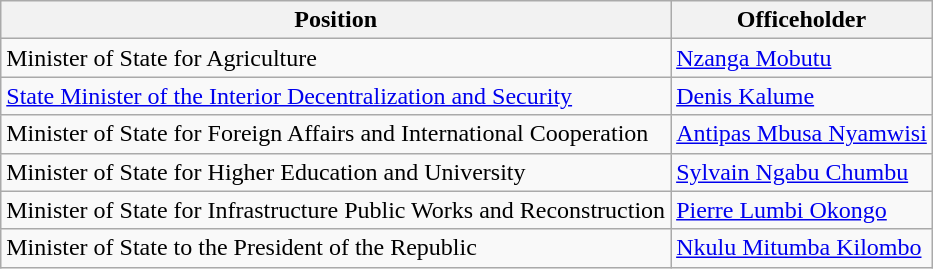<table class=wikitable>
<tr>
<th>Position</th>
<th>Officeholder</th>
</tr>
<tr>
<td>Minister of State for Agriculture</td>
<td><a href='#'>Nzanga Mobutu</a></td>
</tr>
<tr>
<td><a href='#'>State Minister of the Interior Decentralization and Security</a></td>
<td><a href='#'>Denis Kalume</a></td>
</tr>
<tr>
<td>Minister of State for Foreign Affairs and International Cooperation</td>
<td><a href='#'>Antipas Mbusa Nyamwisi</a></td>
</tr>
<tr>
<td>Minister of State for Higher Education and University</td>
<td><a href='#'>Sylvain Ngabu Chumbu</a></td>
</tr>
<tr>
<td>Minister of State for Infrastructure Public Works and Reconstruction</td>
<td><a href='#'>Pierre Lumbi Okongo</a></td>
</tr>
<tr>
<td>Minister of State to the President of the Republic</td>
<td><a href='#'>Nkulu Mitumba Kilombo</a></td>
</tr>
</table>
